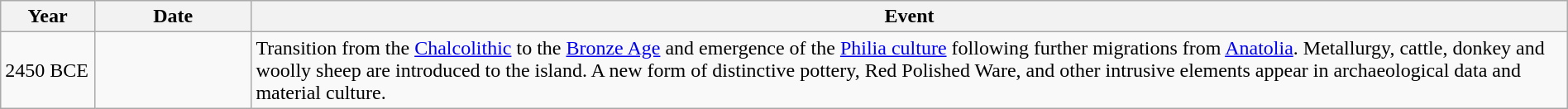<table class="wikitable" width="100%">
<tr>
<th style="width:6%">Year</th>
<th style="width:10%">Date</th>
<th>Event</th>
</tr>
<tr>
<td>2450 BCE</td>
<td></td>
<td>Transition from the <a href='#'>Chalcolithic</a> to the <a href='#'>Bronze Age</a> and emergence of the <a href='#'>Philia culture</a> following further migrations from <a href='#'>Anatolia</a>. Metallurgy, cattle, donkey and woolly sheep are introduced to the island. A new form of distinctive pottery, Red Polished Ware, and other intrusive elements appear in archaeological data and material culture.</td>
</tr>
</table>
